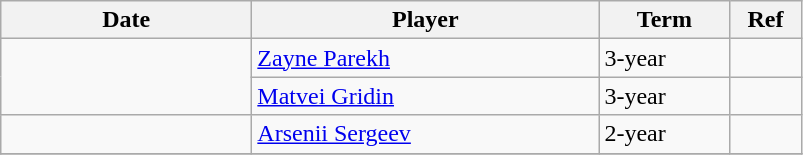<table class="wikitable">
<tr>
<th style="width: 10em;">Date</th>
<th style="width: 14em;">Player</th>
<th style="width: 5em;">Term</th>
<th style="width: 2.5em;">Ref</th>
</tr>
<tr>
<td rowspan=2></td>
<td><a href='#'>Zayne Parekh</a></td>
<td>3-year</td>
<td></td>
</tr>
<tr>
<td><a href='#'>Matvei Gridin</a></td>
<td>3-year</td>
<td></td>
</tr>
<tr>
<td></td>
<td><a href='#'>Arsenii Sergeev</a></td>
<td>2-year</td>
<td></td>
</tr>
<tr>
</tr>
</table>
